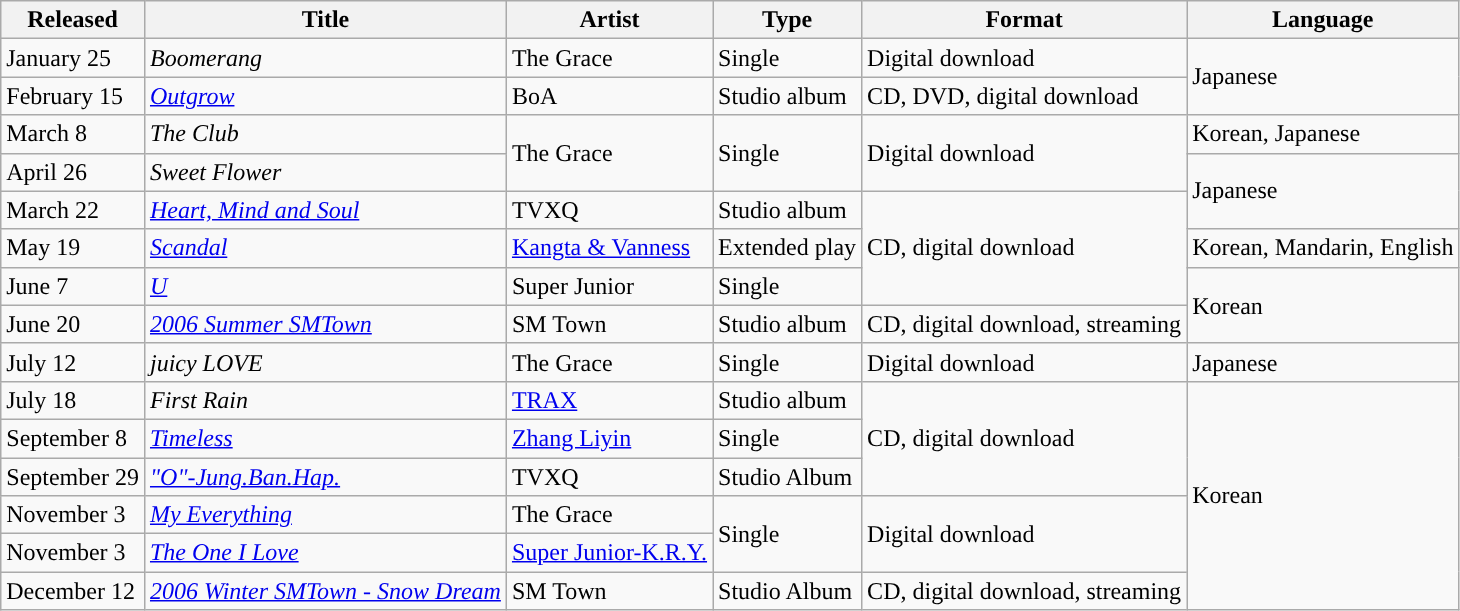<table class="wikitable sortable">
<tr>
<th scope="col">Released</th>
<th scope="col">Title</th>
<th scope="col">Artist</th>
<th scope="col">Type</th>
<th scope="col">Format</th>
<th scope="col">Language</th>
</tr>
<tr>
<td>January 25</td>
<td><em>Boomerang</em></td>
<td>The Grace</td>
<td>Single</td>
<td>Digital download</td>
<td rowspan="2">Japanese</td>
</tr>
<tr>
<td>February 15</td>
<td><em><a href='#'>Outgrow</a></em></td>
<td>BoA</td>
<td>Studio album</td>
<td>CD, DVD, digital download</td>
</tr>
<tr>
<td>March 8</td>
<td><em>The Club</em></td>
<td rowspan="2">The Grace</td>
<td rowspan="2">Single</td>
<td rowspan="2">Digital download</td>
<td>Korean, Japanese</td>
</tr>
<tr>
<td>April 26</td>
<td><em>Sweet Flower</em></td>
<td rowspan="2">Japanese</td>
</tr>
<tr>
<td>March 22</td>
<td><em><a href='#'>Heart, Mind and Soul</a></em></td>
<td>TVXQ</td>
<td>Studio album</td>
<td rowspan="3">CD, digital download</td>
</tr>
<tr>
<td>May 19</td>
<td><em><a href='#'>Scandal</a></em></td>
<td><a href='#'>Kangta & Vanness</a></td>
<td>Extended play</td>
<td>Korean, Mandarin, English</td>
</tr>
<tr>
<td>June 7</td>
<td><em><a href='#'>U</a></em></td>
<td>Super Junior</td>
<td>Single</td>
<td rowspan="2">Korean</td>
</tr>
<tr>
<td>June 20</td>
<td><em><a href='#'>2006 Summer SMTown</a></em></td>
<td>SM Town</td>
<td>Studio album</td>
<td>CD, digital download, streaming</td>
</tr>
<tr>
<td>July 12</td>
<td><em>juicy LOVE</em></td>
<td>The Grace</td>
<td>Single</td>
<td>Digital download</td>
<td>Japanese</td>
</tr>
<tr>
<td>July 18</td>
<td><em>First Rain</em></td>
<td><a href='#'>TRAX</a></td>
<td>Studio album</td>
<td rowspan="3">CD, digital download</td>
<td rowspan="6">Korean</td>
</tr>
<tr>
<td>September 8</td>
<td><em><a href='#'>Timeless</a></em></td>
<td><a href='#'>Zhang Liyin</a></td>
<td>Single</td>
</tr>
<tr>
<td>September 29</td>
<td><em><a href='#'>"O"-Jung.Ban.Hap.</a></em></td>
<td>TVXQ</td>
<td>Studio Album</td>
</tr>
<tr>
<td>November 3</td>
<td><em><a href='#'>My Everything</a></em></td>
<td>The Grace</td>
<td rowspan="2">Single</td>
<td rowspan="2”">Digital download</td>
</tr>
<tr>
<td>November 3</td>
<td><em><a href='#'>The One I Love</a></em></td>
<td><a href='#'>Super Junior-K.R.Y.</a></td>
</tr>
<tr>
<td>December 12</td>
<td><em><a href='#'>2006 Winter SMTown - Snow Dream</a></em></td>
<td>SM Town</td>
<td>Studio Album</td>
<td>CD, digital download, streaming</td>
</tr>
</table>
